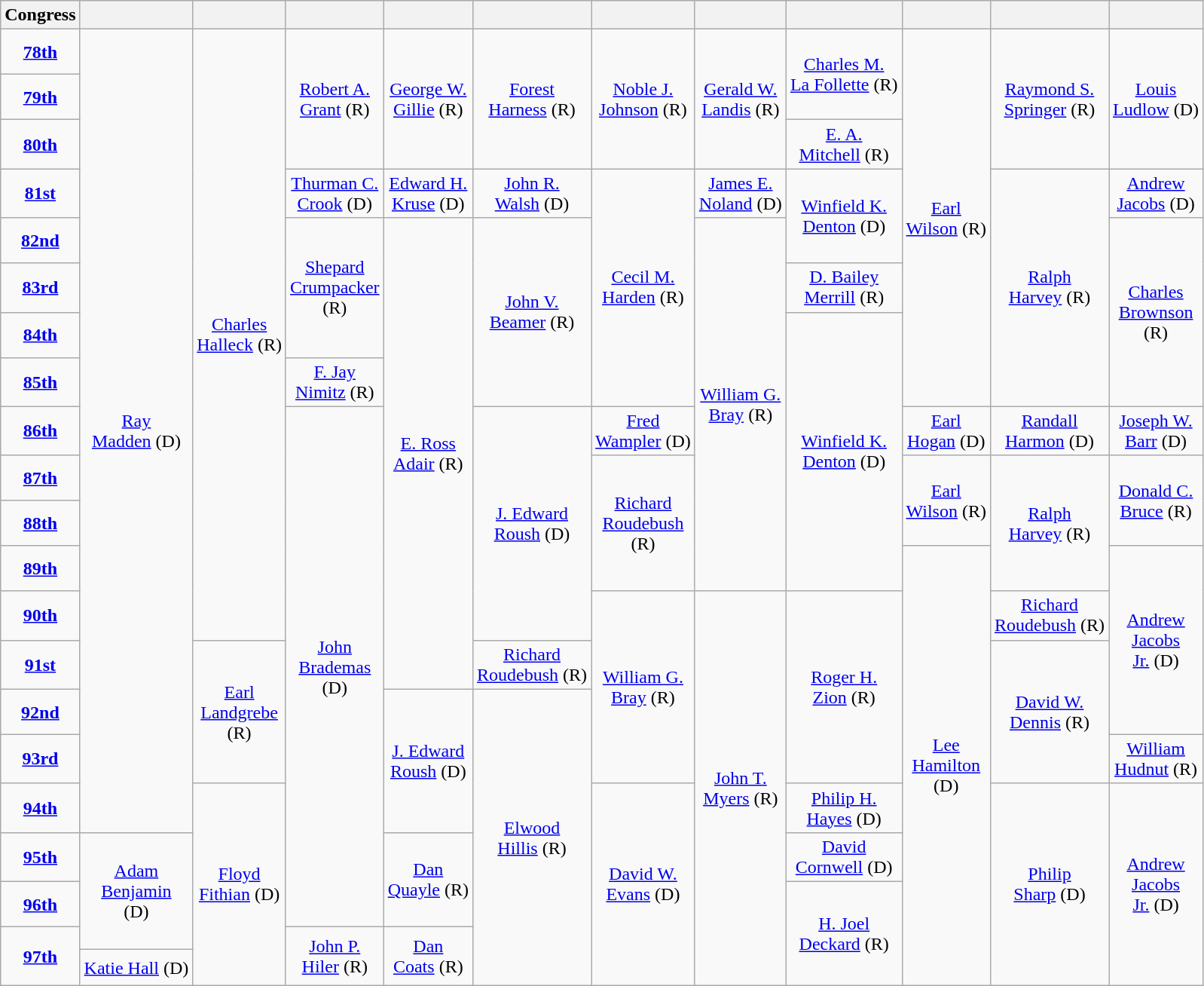<table class="wikitable sticky-header" style="text-align:center;">
<tr>
<th>Congress</th>
<th></th>
<th></th>
<th></th>
<th></th>
<th></th>
<th></th>
<th></th>
<th></th>
<th></th>
<th></th>
<th></th>
</tr>
<tr style="height:2.5em">
<td><strong><a href='#'>78th</a></strong> </td>
<td rowspan=17 ><a href='#'>Ray<br>Madden</a> (D)</td>
<td rowspan=13 ><a href='#'>Charles<br>Halleck</a> (R)</td>
<td rowspan=3 ><a href='#'>Robert A.<br>Grant</a> (R)</td>
<td rowspan=3 ><a href='#'>George W.<br>Gillie</a> (R)</td>
<td rowspan=3 ><a href='#'>Forest<br>Harness</a> (R)</td>
<td rowspan=3 ><a href='#'>Noble J.<br>Johnson</a> (R)</td>
<td rowspan=3 ><a href='#'>Gerald W.<br>Landis</a> (R)</td>
<td rowspan=2 ><a href='#'>Charles M.<br>La Follette</a> (R)</td>
<td rowspan=8 ><a href='#'>Earl<br>Wilson</a> (R)</td>
<td rowspan=3 ><a href='#'>Raymond S.<br>Springer</a> (R)</td>
<td rowspan=3 ><a href='#'>Louis<br>Ludlow</a> (D)</td>
</tr>
<tr style="height:2.5em">
<td><strong><a href='#'>79th</a></strong> </td>
</tr>
<tr style="height:2.5em">
<td><strong><a href='#'>80th</a></strong> </td>
<td><a href='#'>E. A.<br>Mitchell</a> (R)</td>
</tr>
<tr style="height:2.5em">
<td><strong><a href='#'>81st</a></strong> </td>
<td><a href='#'>Thurman C.<br>Crook</a> (D)</td>
<td><a href='#'>Edward H.<br>Kruse</a> (D)</td>
<td><a href='#'>John R.<br>Walsh</a> (D)</td>
<td rowspan=5 ><a href='#'>Cecil M.<br>Harden</a> (R)</td>
<td><a href='#'>James E.<br>Noland</a> (D)</td>
<td rowspan=2 ><a href='#'>Winfield K.<br>Denton</a> (D)</td>
<td rowspan=5 ><a href='#'>Ralph<br>Harvey</a> (R)</td>
<td><a href='#'>Andrew<br>Jacobs</a> (D)</td>
</tr>
<tr style="height:2.5em">
<td><strong><a href='#'>82nd</a></strong> </td>
<td rowspan=3 ><a href='#'>Shepard<br>Crumpacker</a><br>(R)</td>
<td rowspan=10 ><a href='#'>E. Ross<br>Adair</a> (R)</td>
<td rowspan=4 ><a href='#'>John V.<br>Beamer</a> (R)</td>
<td rowspan=8 ><a href='#'>William G.<br>Bray</a> (R)</td>
<td rowspan=4 ><a href='#'>Charles<br>Brownson</a><br>(R)</td>
</tr>
<tr style="height:2.5em">
<td><strong><a href='#'>83rd</a></strong> </td>
<td><a href='#'>D. Bailey<br>Merrill</a> (R)</td>
</tr>
<tr style="height:2.5em">
<td><strong><a href='#'>84th</a></strong> </td>
<td rowspan=6 ><a href='#'>Winfield K.<br>Denton</a> (D)</td>
</tr>
<tr style="height:2.5em">
<td><strong><a href='#'>85th</a></strong> </td>
<td><a href='#'>F. Jay<br>Nimitz</a> (R)</td>
</tr>
<tr style="height:2.5em">
<td><strong><a href='#'>86th</a></strong> </td>
<td rowspan=11 ><a href='#'>John<br>Brademas</a><br>(D)</td>
<td rowspan=5 ><a href='#'>J. Edward<br>Roush</a> (D)</td>
<td><a href='#'>Fred<br>Wampler</a> (D)</td>
<td><a href='#'>Earl<br>Hogan</a> (D)</td>
<td><a href='#'>Randall<br>Harmon</a> (D)</td>
<td><a href='#'>Joseph W.<br>Barr</a> (D)</td>
</tr>
<tr style="height:2.5em">
<td><strong><a href='#'>87th</a></strong> </td>
<td rowspan=3 ><a href='#'>Richard<br>Roudebush</a><br>(R)</td>
<td rowspan=2 ><a href='#'>Earl<br>Wilson</a> (R)</td>
<td rowspan=3 ><a href='#'>Ralph<br>Harvey</a> (R)</td>
<td rowspan=2 ><a href='#'>Donald C.<br>Bruce</a> (R)</td>
</tr>
<tr style="height:2.5em">
<td><strong><a href='#'>88th</a></strong> </td>
</tr>
<tr style="height:2.5em">
<td><strong><a href='#'>89th</a></strong> </td>
<td rowspan="10" ><a href='#'>Lee<br>Hamilton</a><br>(D)</td>
<td rowspan=4 ><a href='#'>Andrew<br>Jacobs<br>Jr.</a> (D)</td>
</tr>
<tr style="height:2.5em">
<td><strong><a href='#'>90th</a></strong> </td>
<td rowspan=4 ><a href='#'>William G.<br>Bray</a> (R)</td>
<td rowspan="9" ><a href='#'>John T.<br>Myers</a> (R)</td>
<td rowspan=4 ><a href='#'>Roger H.<br>Zion</a> (R)</td>
<td><a href='#'>Richard<br>Roudebush</a> (R)</td>
</tr>
<tr style="height:2.5em">
<td><strong><a href='#'>91st</a></strong> </td>
<td rowspan=3 ><a href='#'>Earl<br>Landgrebe</a><br>(R)</td>
<td><a href='#'>Richard<br>Roudebush</a> (R)</td>
<td rowspan=3 ><a href='#'>David W.<br>Dennis</a> (R)</td>
</tr>
<tr style="height:2.5em">
<td><strong><a href='#'>92nd</a></strong> </td>
<td rowspan=3 ><a href='#'>J. Edward<br>Roush</a> (D)</td>
<td rowspan="7" ><a href='#'>Elwood<br>Hillis</a> (R)</td>
</tr>
<tr style="height:2.5em">
<td><strong><a href='#'>93rd</a></strong> </td>
<td><a href='#'>William<br>Hudnut</a> (R)</td>
</tr>
<tr style="height:2.5em">
<td><strong><a href='#'>94th</a></strong> </td>
<td rowspan="5" ><a href='#'>Floyd<br>Fithian</a> (D)</td>
<td rowspan="5" ><a href='#'>David W.<br>Evans</a> (D)</td>
<td><a href='#'>Philip H.<br>Hayes</a> (D)</td>
<td rowspan="5" ><a href='#'>Philip<br>Sharp</a> (D)</td>
<td rowspan="5" ><a href='#'>Andrew<br>Jacobs<br>Jr.</a> (D)</td>
</tr>
<tr style="height:2.5em">
<td><strong><a href='#'>95th</a></strong> </td>
<td rowspan=3 ><a href='#'>Adam<br>Benjamin</a><br>(D)</td>
<td rowspan=2 ><a href='#'>Dan<br>Quayle</a> (R)</td>
<td><a href='#'>David<br>Cornwell</a> (D)</td>
</tr>
<tr style="height:2.5em">
<td><strong><a href='#'>96th</a></strong> </td>
<td rowspan="3" ><a href='#'>H. Joel<br>Deckard</a> (R)</td>
</tr>
<tr style="height:1.25em">
<td rowspan="2"><strong><a href='#'>97th</a></strong> </td>
<td rowspan="2" ><a href='#'>John P.<br>Hiler</a> (R)</td>
<td rowspan="2" ><a href='#'>Dan<br>Coats</a> (R)</td>
</tr>
<tr style=height:2em>
<td><a href='#'>Katie Hall</a> (D)</td>
</tr>
</table>
